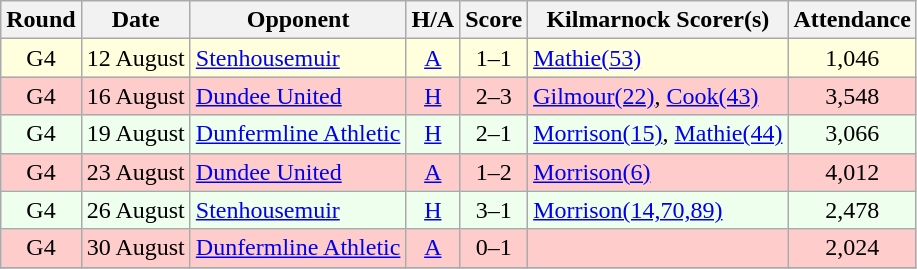<table class="wikitable" style="text-align:center">
<tr>
<th>Round</th>
<th>Date</th>
<th>Opponent</th>
<th>H/A</th>
<th>Score</th>
<th>Kilmarnock Scorer(s)</th>
<th>Attendance</th>
</tr>
<tr bgcolor=#FFFFDD>
<td>G4</td>
<td align=left>12 August</td>
<td align=left><a href='#'>Stenhousemuir</a></td>
<td><a href='#'>A</a></td>
<td>1–1</td>
<td align=left><a href='#'>Mathie(53)</a></td>
<td>1,046</td>
</tr>
<tr bgcolor=#FFCCCC>
<td>G4</td>
<td align=left>16 August</td>
<td align=left><a href='#'>Dundee United</a></td>
<td><a href='#'>H</a></td>
<td>2–3</td>
<td align=left><a href='#'>Gilmour(22)</a>, <a href='#'>Cook(43)</a></td>
<td>3,548</td>
</tr>
<tr bgcolor=#EEFFEE>
<td>G4</td>
<td align=left>19 August</td>
<td align=left><a href='#'>Dunfermline Athletic</a></td>
<td><a href='#'>H</a></td>
<td>2–1</td>
<td align=left><a href='#'>Morrison(15)</a>, <a href='#'>Mathie(44)</a></td>
<td>3,066</td>
</tr>
<tr bgcolor=#FFCCCC>
<td>G4</td>
<td align=left>23 August</td>
<td align=left><a href='#'>Dundee United</a></td>
<td><a href='#'>A</a></td>
<td>1–2</td>
<td align=left><a href='#'>Morrison(6)</a></td>
<td>4,012</td>
</tr>
<tr bgcolor=#EEFFEE>
<td>G4</td>
<td align=left>26 August</td>
<td align=left><a href='#'>Stenhousemuir</a></td>
<td><a href='#'>H</a></td>
<td>3–1</td>
<td align=left><a href='#'>Morrison(14,70,89)</a></td>
<td>2,478</td>
</tr>
<tr bgcolor=#FFCCCC>
<td>G4</td>
<td align=left>30 August</td>
<td align=left><a href='#'>Dunfermline Athletic</a></td>
<td><a href='#'>A</a></td>
<td>0–1</td>
<td align=left></td>
<td>2,024</td>
</tr>
<tr>
</tr>
</table>
